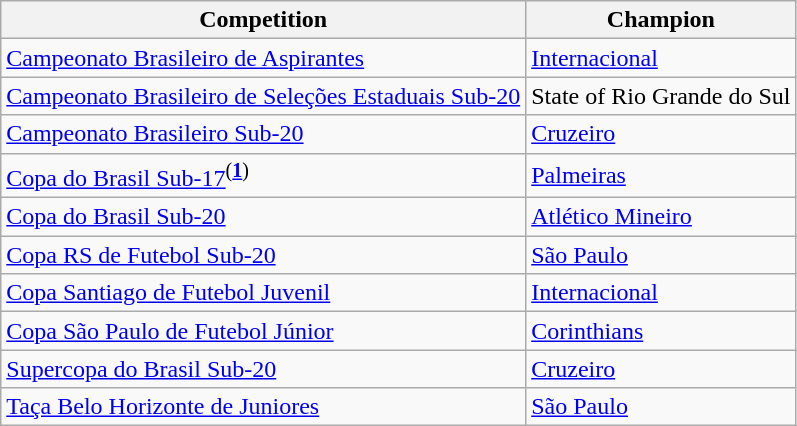<table class="wikitable">
<tr>
<th>Competition</th>
<th>Champion</th>
</tr>
<tr>
<td><a href='#'>Campeonato Brasileiro de Aspirantes</a></td>
<td><a href='#'>Internacional</a></td>
</tr>
<tr>
<td><a href='#'>Campeonato Brasileiro de Seleções Estaduais Sub-20</a></td>
<td>State of Rio Grande do Sul</td>
</tr>
<tr>
<td><a href='#'>Campeonato Brasileiro Sub-20</a></td>
<td><a href='#'>Cruzeiro</a></td>
</tr>
<tr>
<td><a href='#'>Copa do Brasil Sub-17</a><sup>(<strong><a href='#'>1</a></strong>)</sup></td>
<td><a href='#'>Palmeiras</a></td>
</tr>
<tr>
<td><a href='#'>Copa do Brasil Sub-20</a></td>
<td><a href='#'>Atlético Mineiro</a></td>
</tr>
<tr>
<td><a href='#'>Copa RS de Futebol Sub-20</a></td>
<td><a href='#'>São Paulo</a></td>
</tr>
<tr>
<td><a href='#'>Copa Santiago de Futebol Juvenil</a></td>
<td><a href='#'>Internacional</a></td>
</tr>
<tr>
<td><a href='#'>Copa São Paulo de Futebol Júnior</a></td>
<td><a href='#'>Corinthians</a></td>
</tr>
<tr>
<td><a href='#'>Supercopa do Brasil Sub-20</a></td>
<td><a href='#'>Cruzeiro</a></td>
</tr>
<tr>
<td><a href='#'>Taça Belo Horizonte de Juniores</a></td>
<td><a href='#'>São Paulo</a></td>
</tr>
</table>
